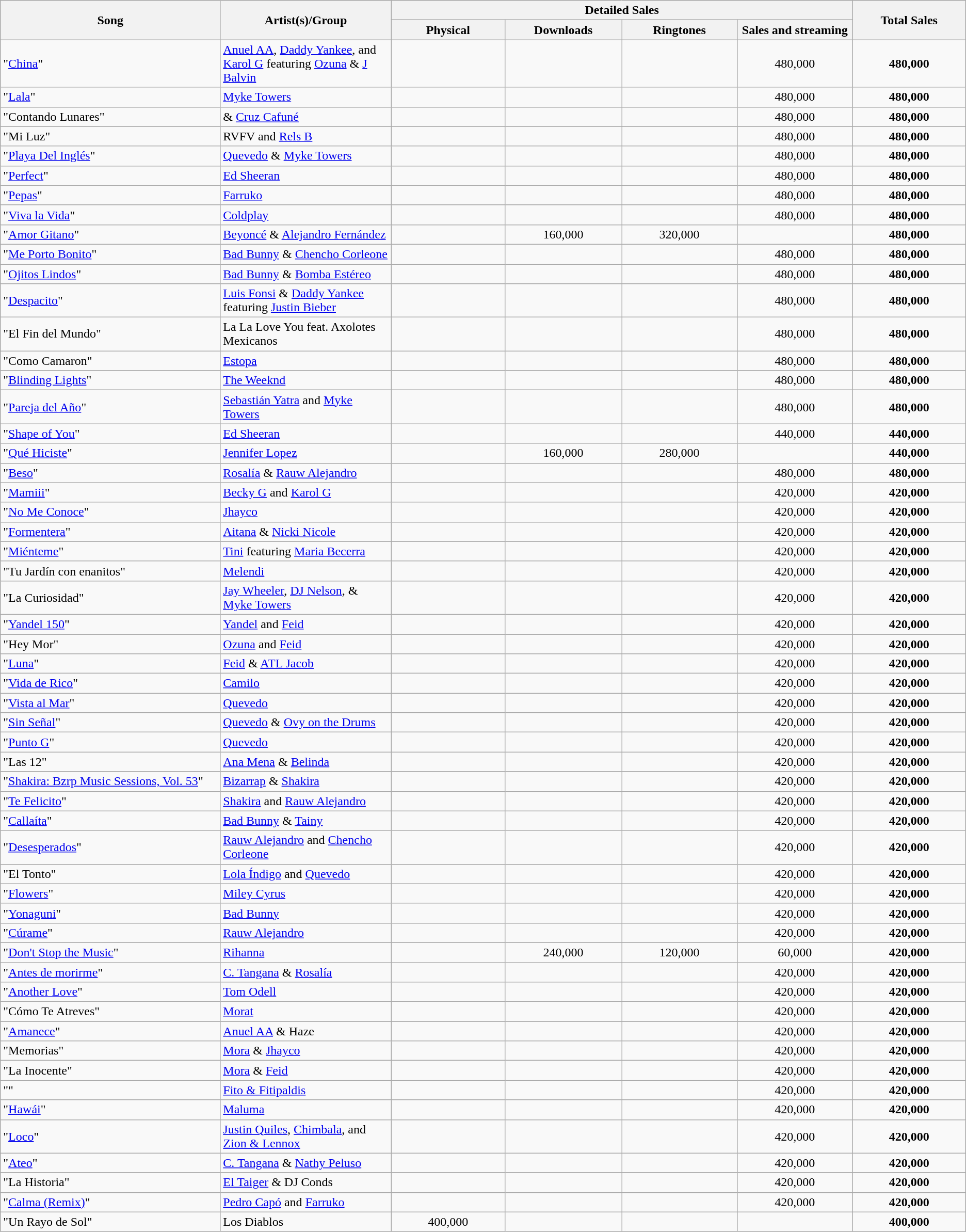<table class="wikitable">
<tr>
<th style="width: 20em;" rowspan="2">Song</th>
<th style="width: 15em;" rowspan="2">Artist(s)/Group</th>
<th style="width: 30em;" colspan="4">Detailed Sales</th>
<th style="width: 10em;" rowspan="2">Total Sales</th>
</tr>
<tr>
<th style="width: 10em;">Physical</th>
<th style="width: 10em;">Downloads</th>
<th style="width: 10em;">Ringtones</th>
<th style="width: 10em;">Sales and streaming</th>
</tr>
<tr>
<td>"<a href='#'>China</a>"</td>
<td><a href='#'>Anuel AA</a>, <a href='#'>Daddy Yankee</a>, and <a href='#'>Karol G</a> featuring <a href='#'>Ozuna</a> & <a href='#'>J Balvin</a></td>
<td></td>
<td></td>
<td></td>
<td style="text-align: center;">480,000</td>
<td style="text-align: center;"><strong>480,000</strong></td>
</tr>
<tr>
<td>"<a href='#'>Lala</a>"</td>
<td><a href='#'>Myke Towers</a></td>
<td></td>
<td></td>
<td></td>
<td style="text-align: center;">480,000</td>
<td style="text-align: center;"><strong>480,000</strong></td>
</tr>
<tr>
<td>"Contando Lunares"</td>
<td> & <a href='#'>Cruz Cafuné</a></td>
<td></td>
<td></td>
<td></td>
<td style="text-align: center;">480,000</td>
<td style="text-align: center;"><strong>480,000</strong></td>
</tr>
<tr>
<td>"Mi Luz"</td>
<td>RVFV and <a href='#'>Rels B</a></td>
<td></td>
<td></td>
<td></td>
<td style="text-align: center;">480,000</td>
<td style="text-align: center;"><strong>480,000</strong></td>
</tr>
<tr>
<td>"<a href='#'>Playa Del Inglés</a>"</td>
<td><a href='#'>Quevedo</a> & <a href='#'>Myke Towers</a></td>
<td></td>
<td></td>
<td></td>
<td style="text-align: center;">480,000</td>
<td style="text-align: center;"><strong>480,000</strong></td>
</tr>
<tr>
<td>"<a href='#'>Perfect</a>"</td>
<td><a href='#'>Ed Sheeran</a></td>
<td></td>
<td></td>
<td></td>
<td style="text-align: center;">480,000</td>
<td style="text-align: center;"><strong>480,000</strong></td>
</tr>
<tr>
<td>"<a href='#'>Pepas</a>"</td>
<td><a href='#'>Farruko</a></td>
<td></td>
<td></td>
<td></td>
<td style="text-align: center;">480,000</td>
<td style="text-align: center;"><strong>480,000</strong></td>
</tr>
<tr>
<td>"<a href='#'>Viva la Vida</a>"</td>
<td><a href='#'>Coldplay</a></td>
<td></td>
<td></td>
<td></td>
<td style="text-align: center;">480,000</td>
<td style="text-align: center;"><strong>480,000</strong></td>
</tr>
<tr>
<td>"<a href='#'>Amor Gitano</a>"</td>
<td><a href='#'>Beyoncé</a> & <a href='#'>Alejandro Fernández</a></td>
<td></td>
<td style="text-align: center;">160,000</td>
<td style="text-align: center;">320,000</td>
<td></td>
<td style="text-align: center;"><strong>480,000</strong></td>
</tr>
<tr>
<td>"<a href='#'>Me Porto Bonito</a>"</td>
<td><a href='#'>Bad Bunny</a> & <a href='#'>Chencho Corleone</a></td>
<td></td>
<td></td>
<td></td>
<td style="text-align: center;">480,000</td>
<td style="text-align: center;"><strong>480,000</strong></td>
</tr>
<tr>
<td>"<a href='#'>Ojitos Lindos</a>"</td>
<td><a href='#'>Bad Bunny</a> & <a href='#'>Bomba Estéreo</a></td>
<td></td>
<td></td>
<td></td>
<td style="text-align: center;">480,000</td>
<td style="text-align: center;"><strong>480,000</strong></td>
</tr>
<tr>
<td>"<a href='#'>Despacito</a>"</td>
<td><a href='#'>Luis Fonsi</a> & <a href='#'>Daddy Yankee</a> featuring <a href='#'>Justin Bieber</a></td>
<td></td>
<td></td>
<td></td>
<td style="text-align: center;">480,000</td>
<td style="text-align: center;"><strong>480,000</strong></td>
</tr>
<tr>
<td>"El Fin del Mundo"</td>
<td>La La Love You feat. Axolotes Mexicanos</td>
<td></td>
<td></td>
<td></td>
<td style="text-align: center;">480,000</td>
<td style="text-align: center;"><strong>480,000</strong></td>
</tr>
<tr>
<td>"Como Camaron"</td>
<td><a href='#'>Estopa</a></td>
<td></td>
<td></td>
<td></td>
<td style="text-align: center;">480,000</td>
<td style="text-align: center;"><strong>480,000</strong></td>
</tr>
<tr>
<td>"<a href='#'>Blinding Lights</a>"</td>
<td><a href='#'>The Weeknd</a></td>
<td></td>
<td></td>
<td></td>
<td style="text-align: center;">480,000</td>
<td style="text-align: center;"><strong>480,000</strong></td>
</tr>
<tr>
<td>"<a href='#'>Pareja del Año</a>"</td>
<td><a href='#'>Sebastián Yatra</a> and <a href='#'>Myke Towers</a></td>
<td></td>
<td></td>
<td></td>
<td style="text-align: center;">480,000</td>
<td style="text-align: center;"><strong>480,000</strong></td>
</tr>
<tr>
<td>"<a href='#'>Shape of You</a>"</td>
<td><a href='#'>Ed Sheeran</a></td>
<td></td>
<td></td>
<td></td>
<td style="text-align: center;">440,000</td>
<td style="text-align: center;"><strong>440,000</strong></td>
</tr>
<tr>
<td>"<a href='#'>Qué Hiciste</a>"</td>
<td><a href='#'>Jennifer Lopez</a></td>
<td></td>
<td style="text-align: center;">160,000</td>
<td style="text-align: center;">280,000</td>
<td></td>
<td style="text-align: center;"><strong>440,000</strong></td>
</tr>
<tr>
<td>"<a href='#'>Beso</a>"</td>
<td><a href='#'>Rosalía</a> & <a href='#'>Rauw Alejandro</a></td>
<td></td>
<td></td>
<td></td>
<td style="text-align: center;">480,000</td>
<td style="text-align: center;"><strong>480,000</strong></td>
</tr>
<tr>
<td>"<a href='#'>Mamiii</a>"</td>
<td><a href='#'>Becky G</a> and <a href='#'>Karol G</a></td>
<td></td>
<td></td>
<td></td>
<td style="text-align: center;">420,000</td>
<td style="text-align: center;"><strong>420,000</strong></td>
</tr>
<tr>
<td>"<a href='#'>No Me Conoce</a>"</td>
<td><a href='#'>Jhayco</a></td>
<td></td>
<td></td>
<td></td>
<td style="text-align: center;">420,000</td>
<td style="text-align: center;"><strong>420,000</strong></td>
</tr>
<tr>
<td>"<a href='#'>Formentera</a>"</td>
<td><a href='#'>Aitana</a> & <a href='#'>Nicki Nicole</a></td>
<td></td>
<td></td>
<td></td>
<td style="text-align: center;">420,000</td>
<td style="text-align: center;"><strong>420,000</strong></td>
</tr>
<tr>
<td>"<a href='#'>Miénteme</a>"</td>
<td><a href='#'>Tini</a> featuring <a href='#'>Maria Becerra</a></td>
<td></td>
<td></td>
<td></td>
<td style="text-align: center;">420,000</td>
<td style="text-align: center;"><strong>420,000</strong></td>
</tr>
<tr>
<td>"Tu Jardín con enanitos"</td>
<td><a href='#'>Melendi</a></td>
<td></td>
<td></td>
<td></td>
<td style="text-align: center;">420,000</td>
<td style="text-align: center;"><strong>420,000</strong></td>
</tr>
<tr>
<td>"La Curiosidad"</td>
<td><a href='#'>Jay Wheeler</a>, <a href='#'>DJ Nelson</a>, & <a href='#'>Myke Towers</a></td>
<td></td>
<td></td>
<td></td>
<td style="text-align: center;">420,000</td>
<td style="text-align: center;"><strong>420,000</strong></td>
</tr>
<tr>
<td>"<a href='#'>Yandel 150</a>"</td>
<td><a href='#'>Yandel</a> and <a href='#'>Feid</a></td>
<td></td>
<td></td>
<td></td>
<td style="text-align: center;">420,000</td>
<td style="text-align: center;"><strong>420,000</strong></td>
</tr>
<tr>
<td>"Hey Mor"</td>
<td><a href='#'>Ozuna</a> and <a href='#'>Feid</a></td>
<td></td>
<td></td>
<td></td>
<td style="text-align: center;">420,000</td>
<td style="text-align: center;"><strong>420,000</strong></td>
</tr>
<tr>
<td>"<a href='#'>Luna</a>"</td>
<td><a href='#'>Feid</a> & <a href='#'>ATL Jacob</a></td>
<td></td>
<td></td>
<td></td>
<td style="text-align: center;">420,000</td>
<td style="text-align: center;"><strong>420,000</strong></td>
</tr>
<tr>
<td>"<a href='#'>Vida de Rico</a>"</td>
<td><a href='#'>Camilo</a></td>
<td></td>
<td></td>
<td></td>
<td style="text-align: center;">420,000</td>
<td style="text-align: center;"><strong>420,000</strong></td>
</tr>
<tr>
<td>"<a href='#'>Vista al Mar</a>"</td>
<td><a href='#'>Quevedo</a></td>
<td></td>
<td></td>
<td></td>
<td style="text-align: center;">420,000</td>
<td style="text-align: center;"><strong>420,000</strong></td>
</tr>
<tr>
<td>"<a href='#'>Sin Señal</a>"</td>
<td><a href='#'>Quevedo</a> & <a href='#'>Ovy on the Drums</a></td>
<td></td>
<td></td>
<td></td>
<td style="text-align: center;">420,000</td>
<td style="text-align: center;"><strong>420,000</strong></td>
</tr>
<tr>
<td>"<a href='#'>Punto G</a>"</td>
<td><a href='#'>Quevedo</a></td>
<td></td>
<td></td>
<td></td>
<td style="text-align: center;">420,000</td>
<td style="text-align: center;"><strong>420,000</strong></td>
</tr>
<tr>
<td>"Las 12"</td>
<td><a href='#'>Ana Mena</a> & <a href='#'>Belinda</a></td>
<td></td>
<td></td>
<td></td>
<td style="text-align: center;">420,000</td>
<td style="text-align: center;"><strong>420,000</strong></td>
</tr>
<tr>
<td>"<a href='#'>Shakira: Bzrp Music Sessions, Vol. 53</a>"</td>
<td><a href='#'>Bizarrap</a> & <a href='#'>Shakira</a></td>
<td></td>
<td></td>
<td></td>
<td style="text-align: center;">420,000</td>
<td style="text-align: center;"><strong>420,000</strong></td>
</tr>
<tr>
<td>"<a href='#'>Te Felicito</a>"</td>
<td><a href='#'>Shakira</a> and <a href='#'>Rauw Alejandro</a></td>
<td></td>
<td></td>
<td></td>
<td style="text-align: center;">420,000</td>
<td style="text-align: center;"><strong>420,000</strong></td>
</tr>
<tr>
<td>"<a href='#'>Callaíta</a>"</td>
<td><a href='#'>Bad Bunny</a> & <a href='#'>Tainy</a></td>
<td></td>
<td></td>
<td></td>
<td style="text-align: center;">420,000</td>
<td style="text-align: center;"><strong>420,000</strong></td>
</tr>
<tr>
<td>"<a href='#'>Desesperados</a>"</td>
<td><a href='#'>Rauw Alejandro</a> and <a href='#'>Chencho Corleone</a></td>
<td></td>
<td></td>
<td></td>
<td style="text-align: center;">420,000</td>
<td style="text-align: center;"><strong>420,000</strong></td>
</tr>
<tr>
<td>"El Tonto"</td>
<td><a href='#'>Lola Índigo</a> and <a href='#'>Quevedo</a></td>
<td></td>
<td></td>
<td></td>
<td style="text-align: center;">420,000</td>
<td style="text-align: center;"><strong>420,000</strong></td>
</tr>
<tr>
<td>"<a href='#'>Flowers</a>"</td>
<td><a href='#'>Miley Cyrus</a></td>
<td></td>
<td></td>
<td></td>
<td style="text-align: center;">420,000</td>
<td style="text-align: center;"><strong>420,000</strong></td>
</tr>
<tr>
<td>"<a href='#'>Yonaguni</a>"</td>
<td><a href='#'>Bad Bunny</a></td>
<td></td>
<td></td>
<td></td>
<td style="text-align: center;">420,000</td>
<td style="text-align: center;"><strong>420,000</strong></td>
</tr>
<tr>
<td>"<a href='#'>Cúrame</a>"</td>
<td><a href='#'>Rauw Alejandro</a></td>
<td></td>
<td></td>
<td></td>
<td style="text-align: center;">420,000</td>
<td style="text-align: center;"><strong>420,000</strong></td>
</tr>
<tr>
<td>"<a href='#'>Don't Stop the Music</a>"</td>
<td><a href='#'>Rihanna</a></td>
<td></td>
<td style="text-align: center;">240,000</td>
<td style="text-align: center;">120,000</td>
<td style="text-align: center;">60,000</td>
<td style="text-align: center;"><strong>420,000</strong></td>
</tr>
<tr>
<td>"<a href='#'>Antes de morirme</a>"</td>
<td><a href='#'>C. Tangana</a> & <a href='#'>Rosalía</a></td>
<td></td>
<td></td>
<td></td>
<td style="text-align: center;">420,000</td>
<td style="text-align: center;"><strong>420,000</strong></td>
</tr>
<tr>
<td>"<a href='#'>Another Love</a>"</td>
<td><a href='#'>Tom Odell</a></td>
<td></td>
<td></td>
<td></td>
<td style="text-align: center;">420,000</td>
<td style="text-align: center;"><strong>420,000</strong></td>
</tr>
<tr>
<td>"Cómo Te Atreves"</td>
<td><a href='#'>Morat</a></td>
<td></td>
<td></td>
<td></td>
<td style="text-align: center;">420,000</td>
<td style="text-align: center;"><strong>420,000</strong></td>
</tr>
<tr>
<td>"<a href='#'>Amanece</a>"</td>
<td><a href='#'>Anuel AA</a> & Haze</td>
<td></td>
<td></td>
<td></td>
<td style="text-align: center;">420,000</td>
<td style="text-align: center;"><strong>420,000</strong></td>
</tr>
<tr>
<td>"Memorias"</td>
<td><a href='#'>Mora</a> & <a href='#'>Jhayco</a></td>
<td></td>
<td></td>
<td></td>
<td style="text-align: center;">420,000</td>
<td style="text-align: center;"><strong>420,000</strong></td>
</tr>
<tr>
<td>"La Inocente"</td>
<td><a href='#'>Mora</a> & <a href='#'>Feid</a></td>
<td></td>
<td></td>
<td></td>
<td style="text-align: center;">420,000</td>
<td style="text-align: center;"><strong>420,000</strong></td>
</tr>
<tr>
<td>""</td>
<td><a href='#'>Fito & Fitipaldis</a></td>
<td></td>
<td></td>
<td></td>
<td style="text-align: center;">420,000</td>
<td style="text-align: center;"><strong>420,000</strong></td>
</tr>
<tr>
<td>"<a href='#'>Hawái</a>"</td>
<td><a href='#'>Maluma</a></td>
<td></td>
<td></td>
<td></td>
<td style="text-align: center;">420,000</td>
<td style="text-align: center;"><strong>420,000</strong></td>
</tr>
<tr>
<td>"<a href='#'>Loco</a>"</td>
<td><a href='#'>Justin Quiles</a>, <a href='#'>Chimbala</a>, and <a href='#'>Zion & Lennox</a></td>
<td></td>
<td></td>
<td></td>
<td style="text-align: center;">420,000</td>
<td style="text-align: center;"><strong>420,000</strong></td>
</tr>
<tr>
<td>"<a href='#'>Ateo</a>"</td>
<td><a href='#'>C. Tangana</a> & <a href='#'>Nathy Peluso</a></td>
<td></td>
<td></td>
<td></td>
<td style="text-align: center;">420,000</td>
<td style="text-align: center;"><strong>420,000</strong></td>
</tr>
<tr>
<td>"La Historia"</td>
<td><a href='#'>El Taiger</a> & DJ Conds</td>
<td></td>
<td></td>
<td></td>
<td style="text-align: center;">420,000</td>
<td style="text-align: center;"><strong>420,000</strong></td>
</tr>
<tr>
<td>"<a href='#'>Calma (Remix)</a>"</td>
<td><a href='#'>Pedro Capó</a> and <a href='#'>Farruko</a></td>
<td></td>
<td></td>
<td></td>
<td style="text-align: center;">420,000</td>
<td style="text-align: center;"><strong>420,000</strong></td>
</tr>
<tr>
<td>"Un Rayo de Sol"</td>
<td>Los Diablos</td>
<td style="text-align: center;">400,000</td>
<td></td>
<td></td>
<td></td>
<td style="text-align: center;"><strong>400,000</strong></td>
</tr>
</table>
